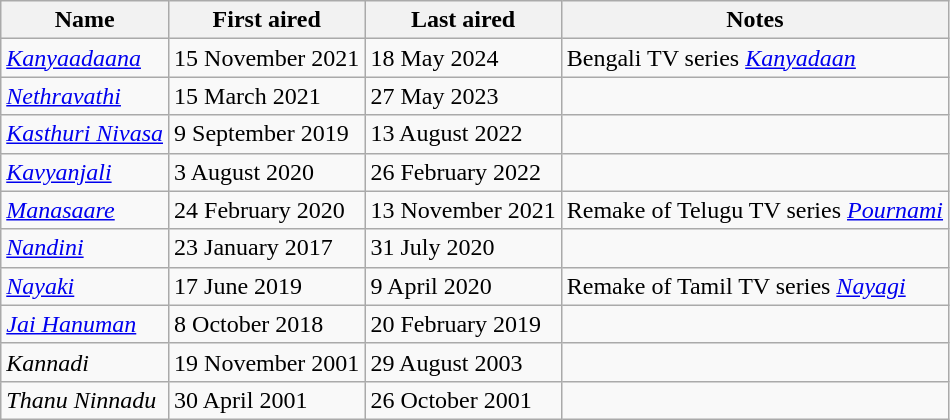<table Class="wikitable sortable">
<tr>
<th>Name</th>
<th>First aired</th>
<th>Last aired</th>
<th>Notes</th>
</tr>
<tr>
<td><em><a href='#'>Kanyaadaana</a></em></td>
<td>15 November 2021</td>
<td>18 May 2024</td>
<td>Bengali TV series <em><a href='#'>Kanyadaan</a></em></td>
</tr>
<tr>
<td><em><a href='#'>Nethravathi</a></em></td>
<td>15 March 2021</td>
<td>27 May 2023</td>
<td></td>
</tr>
<tr>
<td><em><a href='#'>Kasthuri Nivasa</a></em></td>
<td>9 September 2019</td>
<td>13 August 2022</td>
<td></td>
</tr>
<tr>
<td><em><a href='#'>Kavyanjali</a></em></td>
<td>3 August 2020</td>
<td>26 February 2022</td>
<td></td>
</tr>
<tr>
<td><em><a href='#'>Manasaare</a></em></td>
<td>24 February 2020</td>
<td>13 November 2021</td>
<td>Remake of Telugu TV series <em><a href='#'>Pournami</a></em></td>
</tr>
<tr>
<td><em><a href='#'>Nandini</a></em></td>
<td>23 January 2017</td>
<td>31 July 2020</td>
<td></td>
</tr>
<tr>
<td><em><a href='#'>Nayaki</a></em></td>
<td>17 June 2019</td>
<td>9 April 2020</td>
<td>Remake of Tamil TV series <em><a href='#'>Nayagi</a></em></td>
</tr>
<tr>
<td><em><a href='#'>Jai Hanuman</a></em></td>
<td>8 October 2018</td>
<td>20 February 2019</td>
<td></td>
</tr>
<tr>
<td><em>Kannadi</em></td>
<td>19 November 2001</td>
<td>29 August 2003</td>
<td></td>
</tr>
<tr>
<td><em>Thanu Ninnadu</em></td>
<td>30 April 2001</td>
<td>26 October 2001</td>
<td></td>
</tr>
</table>
